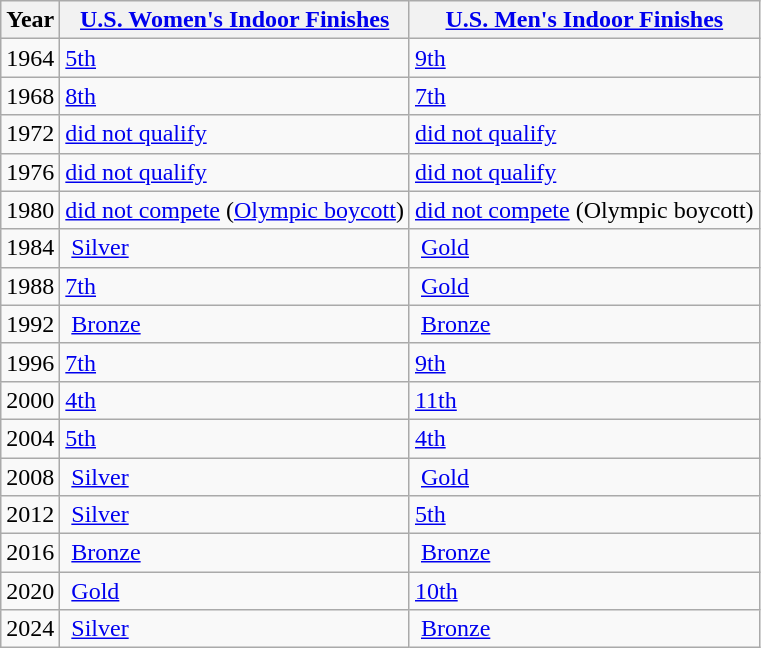<table class="wikitable">
<tr>
<th>Year</th>
<th><a href='#'>U.S. Women's Indoor Finishes</a></th>
<th><a href='#'>U.S. Men's Indoor Finishes</a></th>
</tr>
<tr>
<td>1964</td>
<td><a href='#'>5th</a></td>
<td><a href='#'>9th</a></td>
</tr>
<tr>
<td>1968</td>
<td><a href='#'>8th</a></td>
<td><a href='#'>7th</a></td>
</tr>
<tr>
<td>1972</td>
<td><a href='#'>did not qualify</a></td>
<td><a href='#'>did not qualify</a></td>
</tr>
<tr>
<td>1976</td>
<td><a href='#'>did not qualify</a></td>
<td><a href='#'>did not qualify</a></td>
</tr>
<tr>
<td>1980</td>
<td><a href='#'>did not compete</a> (<a href='#'>Olympic boycott</a>)</td>
<td><a href='#'>did not compete</a> (Olympic boycott)</td>
</tr>
<tr>
<td>1984</td>
<td> <a href='#'>Silver</a></td>
<td> <a href='#'>Gold</a></td>
</tr>
<tr>
<td>1988</td>
<td><a href='#'>7th</a></td>
<td> <a href='#'>Gold</a></td>
</tr>
<tr>
<td>1992</td>
<td> <a href='#'>Bronze</a></td>
<td> <a href='#'>Bronze</a></td>
</tr>
<tr>
<td>1996</td>
<td><a href='#'>7th</a></td>
<td><a href='#'>9th</a></td>
</tr>
<tr>
<td>2000</td>
<td><a href='#'>4th</a></td>
<td><a href='#'>11th</a></td>
</tr>
<tr>
<td>2004</td>
<td><a href='#'>5th</a></td>
<td><a href='#'>4th</a></td>
</tr>
<tr>
<td>2008</td>
<td> <a href='#'>Silver</a></td>
<td> <a href='#'>Gold</a></td>
</tr>
<tr>
<td>2012</td>
<td> <a href='#'>Silver</a></td>
<td><a href='#'>5th</a></td>
</tr>
<tr>
<td>2016</td>
<td> <a href='#'>Bronze</a></td>
<td> <a href='#'>Bronze</a></td>
</tr>
<tr>
<td>2020</td>
<td> <a href='#'>Gold</a></td>
<td><a href='#'>10th</a></td>
</tr>
<tr>
<td>2024</td>
<td> <a href='#'>Silver</a></td>
<td> <a href='#'>Bronze</a></td>
</tr>
</table>
